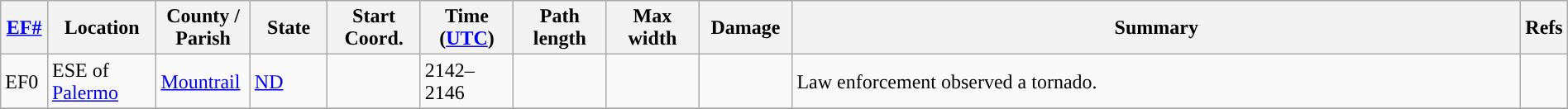<table class="wikitable sortable" style="width:100%;">
<tr>
<th scope="col" width="3%" align="center"><a href='#'>EF#</a></th>
<th scope="col" width="7%" align="center" class="unsortable">Location</th>
<th scope="col" width="6%" align="center" class="unsortable">County / Parish</th>
<th scope="col" width="5%" align="center">State</th>
<th scope="col" width="6%" align="center">Start Coord.</th>
<th scope="col" width="6%" align="center">Time (<a href='#'>UTC</a>)</th>
<th scope="col" width="6%" align="center">Path length</th>
<th scope="col" width="6%" align="center">Max width</th>
<th scope="col" width="6%" align="center">Damage</th>
<th scope="col" width="48%" class="unsortable" align="center">Summary</th>
<th scope="col" width="48%" class="unsortable" align="center">Refs</th>
</tr>
<tr>
<td>EF0</td>
<td>ESE of <a href='#'>Palermo</a></td>
<td><a href='#'>Mountrail</a></td>
<td><a href='#'>ND</a></td>
<td></td>
<td>2142–2146</td>
<td></td>
<td></td>
<td></td>
<td>Law enforcement observed a tornado.</td>
<td></td>
</tr>
<tr>
</tr>
</table>
